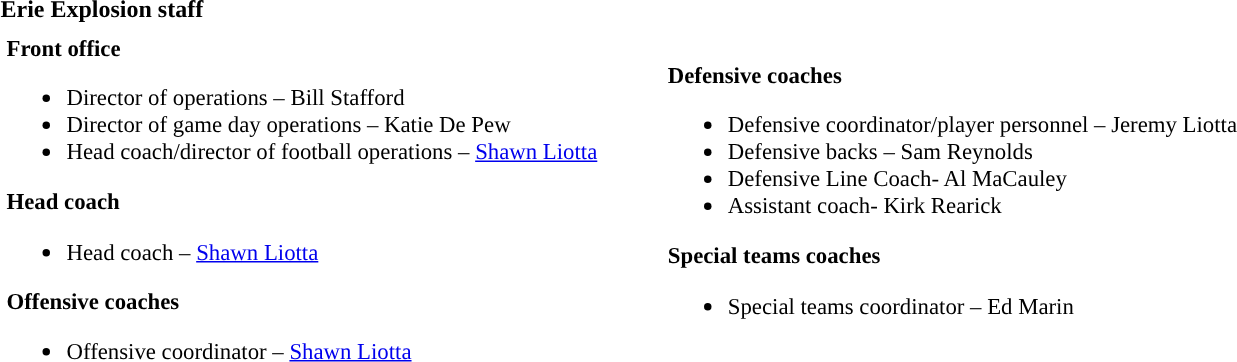<table class="toccolours" style="text-align: left;">
<tr>
<th colspan="7"><strong>Erie Explosion staff</strong></th>
</tr>
<tr>
<td colspan=7 align="right"></td>
</tr>
<tr>
<td valign="top"></td>
<td style="font-size: 95%;" valign="top"><strong>Front office</strong><br><ul><li>Director of operations – Bill Stafford</li><li>Director of game day operations – Katie De Pew</li><li>Head coach/director of football operations – <a href='#'>Shawn Liotta</a></li></ul><strong>Head coach</strong><ul><li>Head coach – <a href='#'>Shawn Liotta</a></li></ul><strong>Offensive coaches</strong><ul><li>Offensive coordinator – <a href='#'>Shawn Liotta</a></li></ul></td>
<td width="35"> </td>
<td valign="top"></td>
<td style="font-size: 95%;" valign="top"><br><strong>Defensive coaches</strong><ul><li>Defensive coordinator/player personnel – Jeremy Liotta</li><li>Defensive backs – Sam Reynolds</li><li>Defensive Line Coach- Al MaCauley</li><li>Assistant coach- Kirk Rearick</li></ul><strong>Special teams coaches</strong><ul><li>Special teams coordinator – Ed Marin</li></ul></td>
</tr>
</table>
